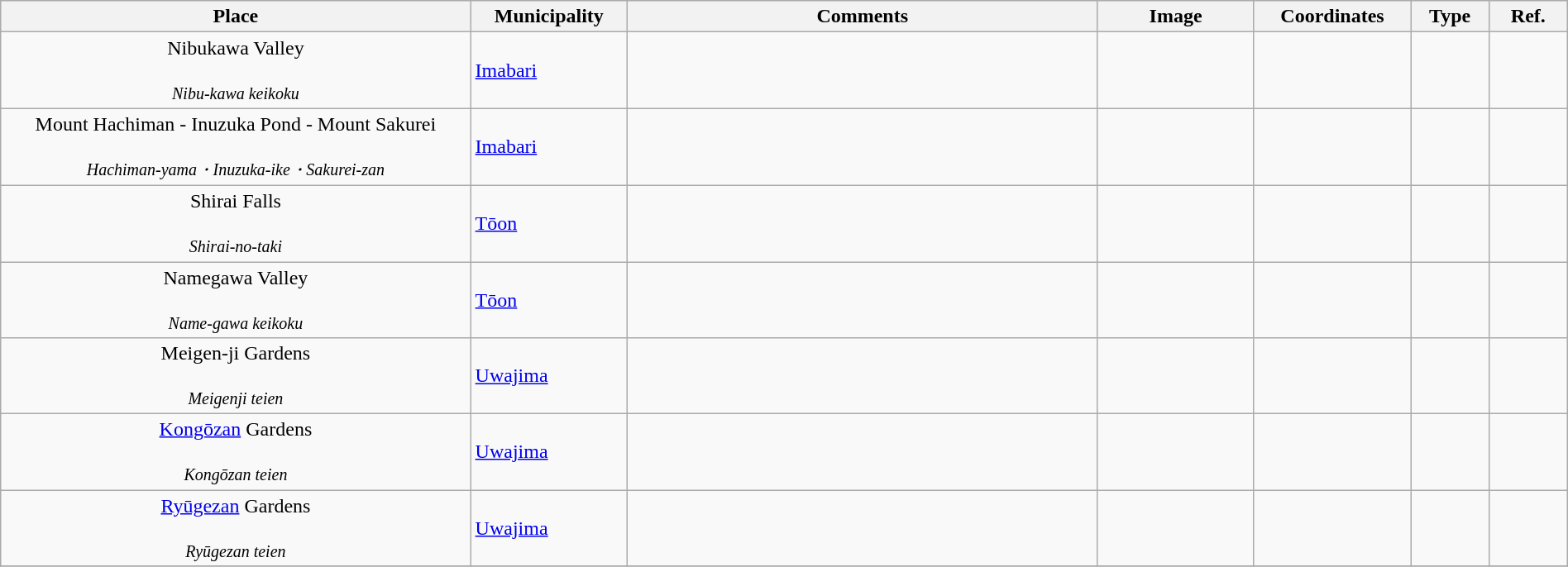<table class="wikitable sortable"  style="width:100%;">
<tr>
<th width="30%" align="left">Place</th>
<th width="10%" align="left">Municipality</th>
<th width="30%" align="left" class="unsortable">Comments</th>
<th width="10%" align="left"  class="unsortable">Image</th>
<th width="10%" align="left" class="unsortable">Coordinates</th>
<th width="5%" align="left">Type</th>
<th width="5%" align="left"  class="unsortable">Ref.</th>
</tr>
<tr>
<td align="center">Nibukawa Valley<br><br><small><em>Nibu-kawa keikoku</em></small></td>
<td><a href='#'>Imabari</a></td>
<td></td>
<td></td>
<td></td>
<td></td>
<td></td>
</tr>
<tr>
<td align="center">Mount Hachiman - Inuzuka Pond - Mount Sakurei<br><br><small><em>Hachiman-yama・Inuzuka-ike・Sakurei-zan</em></small></td>
<td><a href='#'>Imabari</a></td>
<td></td>
<td></td>
<td></td>
<td></td>
<td></td>
</tr>
<tr>
<td align="center">Shirai Falls<br><br><small><em>Shirai-no-taki</em></small></td>
<td><a href='#'>Tōon</a></td>
<td></td>
<td></td>
<td></td>
<td></td>
<td></td>
</tr>
<tr>
<td align="center">Namegawa Valley<br><br><small><em>Name-gawa keikoku</em></small></td>
<td><a href='#'>Tōon</a></td>
<td></td>
<td></td>
<td></td>
<td></td>
<td></td>
</tr>
<tr>
<td align="center">Meigen-ji Gardens<br><br><small><em>Meigenji teien</em></small></td>
<td><a href='#'>Uwajima</a></td>
<td></td>
<td></td>
<td></td>
<td></td>
<td></td>
</tr>
<tr>
<td align="center"><a href='#'>Kongōzan</a> Gardens<br><br><small><em>Kongōzan teien</em></small></td>
<td><a href='#'>Uwajima</a></td>
<td></td>
<td></td>
<td></td>
<td></td>
<td></td>
</tr>
<tr>
<td align="center"><a href='#'>Ryūgezan</a> Gardens<br><br><small><em>Ryūgezan teien</em></small></td>
<td><a href='#'>Uwajima</a></td>
<td></td>
<td></td>
<td></td>
<td></td>
<td></td>
</tr>
<tr>
</tr>
</table>
